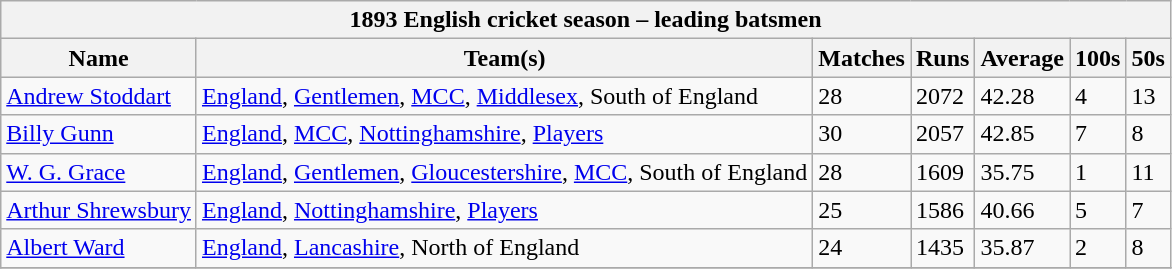<table class="wikitable">
<tr>
<th bgcolor="#efefef" colspan="7">1893 English cricket season – leading batsmen</th>
</tr>
<tr bgcolor="#efefef">
<th>Name</th>
<th>Team(s)</th>
<th>Matches</th>
<th>Runs</th>
<th>Average</th>
<th>100s</th>
<th>50s</th>
</tr>
<tr>
<td><a href='#'>Andrew Stoddart</a></td>
<td><a href='#'>England</a>, <a href='#'>Gentlemen</a>, <a href='#'>MCC</a>, <a href='#'>Middlesex</a>, South of England</td>
<td>28</td>
<td>2072</td>
<td>42.28</td>
<td>4</td>
<td>13</td>
</tr>
<tr>
<td><a href='#'>Billy Gunn</a></td>
<td><a href='#'>England</a>, <a href='#'>MCC</a>, <a href='#'>Nottinghamshire</a>, <a href='#'>Players</a></td>
<td>30</td>
<td>2057</td>
<td>42.85</td>
<td>7</td>
<td>8</td>
</tr>
<tr>
<td><a href='#'>W. G. Grace</a></td>
<td><a href='#'>England</a>, <a href='#'>Gentlemen</a>, <a href='#'>Gloucestershire</a>, <a href='#'>MCC</a>, South of England</td>
<td>28</td>
<td>1609</td>
<td>35.75</td>
<td>1</td>
<td>11</td>
</tr>
<tr>
<td><a href='#'>Arthur Shrewsbury</a></td>
<td><a href='#'>England</a>, <a href='#'>Nottinghamshire</a>, <a href='#'>Players</a></td>
<td>25</td>
<td>1586</td>
<td>40.66</td>
<td>5</td>
<td>7</td>
</tr>
<tr>
<td><a href='#'>Albert Ward</a></td>
<td><a href='#'>England</a>, <a href='#'>Lancashire</a>, North of England</td>
<td>24</td>
<td>1435</td>
<td>35.87</td>
<td>2</td>
<td>8</td>
</tr>
<tr>
</tr>
</table>
